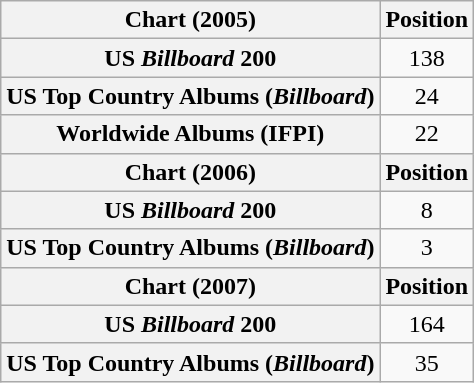<table class="wikitable plainrowheaders" style="text-align:center">
<tr>
<th scope="col">Chart (2005)</th>
<th scope="col">Position</th>
</tr>
<tr>
<th scope="row">US <em>Billboard</em> 200</th>
<td>138</td>
</tr>
<tr>
<th scope="row">US Top Country Albums (<em>Billboard</em>)</th>
<td>24</td>
</tr>
<tr>
<th scope="row">Worldwide Albums (IFPI)</th>
<td>22</td>
</tr>
<tr>
<th scope="col">Chart (2006)</th>
<th scope="col">Position</th>
</tr>
<tr>
<th scope="row">US <em>Billboard</em> 200</th>
<td>8</td>
</tr>
<tr>
<th scope="row">US Top Country Albums (<em>Billboard</em>)</th>
<td>3</td>
</tr>
<tr>
<th scope="col">Chart (2007)</th>
<th scope="col">Position</th>
</tr>
<tr>
<th scope="row">US <em>Billboard</em> 200</th>
<td>164</td>
</tr>
<tr>
<th scope="row">US Top Country Albums (<em>Billboard</em>)</th>
<td>35</td>
</tr>
</table>
